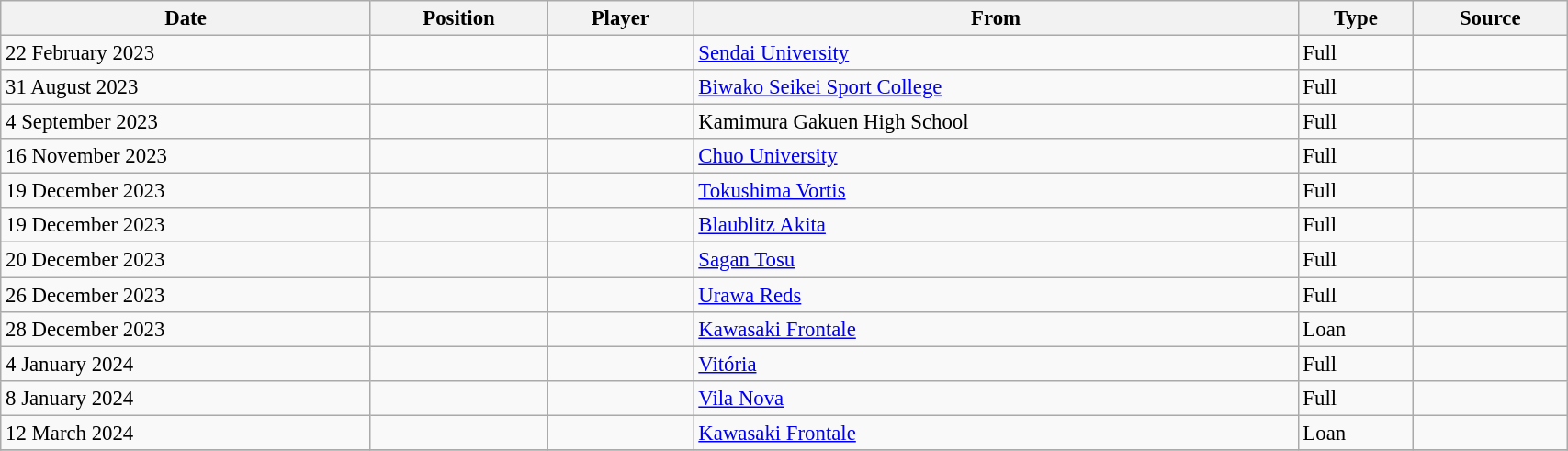<table class="wikitable sortable" style="width:90%; text-align:center; font-size:95%; text-align:left;">
<tr>
<th>Date</th>
<th>Position</th>
<th>Player</th>
<th>From</th>
<th>Type</th>
<th>Source</th>
</tr>
<tr>
<td>22 February 2023</td>
<td></td>
<td></td>
<td> <a href='#'>Sendai University</a></td>
<td>Full</td>
<td></td>
</tr>
<tr>
<td>31 August 2023</td>
<td></td>
<td></td>
<td> <a href='#'>Biwako Seikei Sport College</a></td>
<td>Full</td>
<td></td>
</tr>
<tr>
<td>4 September 2023</td>
<td></td>
<td></td>
<td> Kamimura Gakuen High School</td>
<td>Full</td>
<td></td>
</tr>
<tr>
<td>16 November 2023</td>
<td></td>
<td></td>
<td> <a href='#'>Chuo University</a></td>
<td>Full</td>
<td></td>
</tr>
<tr>
<td>19 December 2023</td>
<td></td>
<td></td>
<td> <a href='#'>Tokushima Vortis</a></td>
<td>Full</td>
<td></td>
</tr>
<tr>
<td>19 December 2023</td>
<td></td>
<td></td>
<td> <a href='#'>Blaublitz Akita</a></td>
<td>Full</td>
<td></td>
</tr>
<tr>
<td>20 December 2023</td>
<td></td>
<td></td>
<td> <a href='#'>Sagan Tosu</a></td>
<td>Full</td>
<td></td>
</tr>
<tr>
<td>26 December 2023</td>
<td></td>
<td></td>
<td> <a href='#'>Urawa Reds</a></td>
<td>Full</td>
<td></td>
</tr>
<tr>
<td>28 December 2023</td>
<td></td>
<td></td>
<td> <a href='#'>Kawasaki Frontale</a></td>
<td>Loan</td>
<td></td>
</tr>
<tr>
<td>4 January 2024</td>
<td></td>
<td></td>
<td> <a href='#'>Vitória</a></td>
<td>Full</td>
<td></td>
</tr>
<tr>
<td>8 January 2024</td>
<td></td>
<td></td>
<td> <a href='#'>Vila Nova</a></td>
<td>Full</td>
<td></td>
</tr>
<tr>
<td>12 March 2024</td>
<td></td>
<td></td>
<td> <a href='#'>Kawasaki Frontale</a></td>
<td>Loan</td>
<td></td>
</tr>
<tr>
</tr>
</table>
